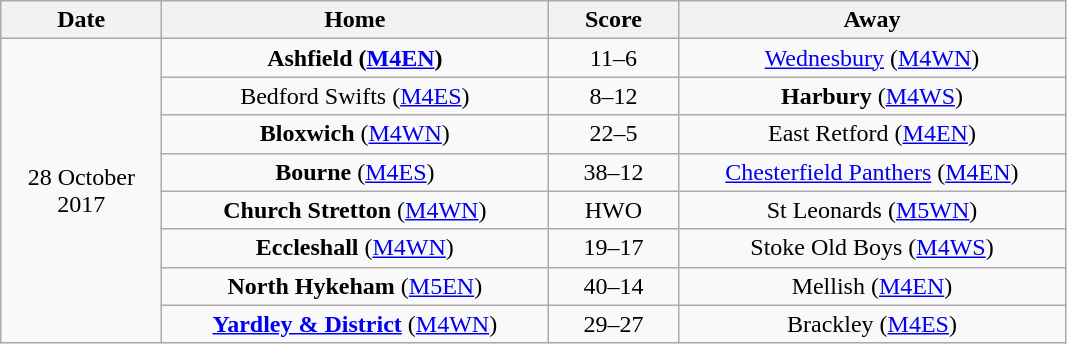<table class="wikitable" style="text-align: center">
<tr>
<th width=100>Date</th>
<th width=250>Home</th>
<th width=80>Score</th>
<th width=250>Away</th>
</tr>
<tr>
<td rowspan=8>28 October 2017</td>
<td><strong>Ashfield (<a href='#'>M4EN</a>)</strong></td>
<td>11–6</td>
<td><a href='#'>Wednesbury</a> (<a href='#'>M4WN</a>)</td>
</tr>
<tr>
<td>Bedford Swifts (<a href='#'>M4ES</a>)</td>
<td>8–12</td>
<td><strong>Harbury</strong> (<a href='#'>M4WS</a>)</td>
</tr>
<tr>
<td><strong>Bloxwich</strong> (<a href='#'>M4WN</a>)</td>
<td>22–5</td>
<td>East Retford (<a href='#'>M4EN</a>)</td>
</tr>
<tr>
<td><strong>Bourne</strong> (<a href='#'>M4ES</a>)</td>
<td>38–12</td>
<td><a href='#'>Chesterfield Panthers</a> (<a href='#'>M4EN</a>)</td>
</tr>
<tr>
<td><strong>Church Stretton</strong> (<a href='#'>M4WN</a>)</td>
<td>HWO</td>
<td>St Leonards (<a href='#'>M5WN</a>)</td>
</tr>
<tr>
<td><strong>Eccleshall</strong> (<a href='#'>M4WN</a>)</td>
<td>19–17</td>
<td>Stoke Old Boys (<a href='#'>M4WS</a>)</td>
</tr>
<tr>
<td><strong>North Hykeham</strong> (<a href='#'>M5EN</a>)</td>
<td>40–14</td>
<td>Mellish (<a href='#'>M4EN</a>)</td>
</tr>
<tr>
<td><strong><a href='#'>Yardley & District</a></strong> (<a href='#'>M4WN</a>)</td>
<td>29–27</td>
<td>Brackley (<a href='#'>M4ES</a>)</td>
</tr>
</table>
